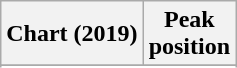<table class="wikitable sortable plainrowheaders">
<tr>
<th>Chart (2019)</th>
<th>Peak<br>position</th>
</tr>
<tr>
</tr>
<tr>
</tr>
</table>
